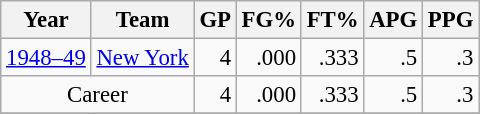<table class="wikitable sortable" style="font-size:95%; text-align:right;">
<tr>
<th>Year</th>
<th>Team</th>
<th>GP</th>
<th>FG%</th>
<th>FT%</th>
<th>APG</th>
<th>PPG</th>
</tr>
<tr>
<td style="text-align:left;"><a href='#'>1948–49</a></td>
<td style="text-align:left;"><a href='#'>New York</a></td>
<td>4</td>
<td>.000</td>
<td>.333</td>
<td>.5</td>
<td>.3</td>
</tr>
<tr>
<td style="text-align:center;" colspan="2">Career</td>
<td>4</td>
<td>.000</td>
<td>.333</td>
<td>.5</td>
<td>.3</td>
</tr>
<tr>
</tr>
</table>
